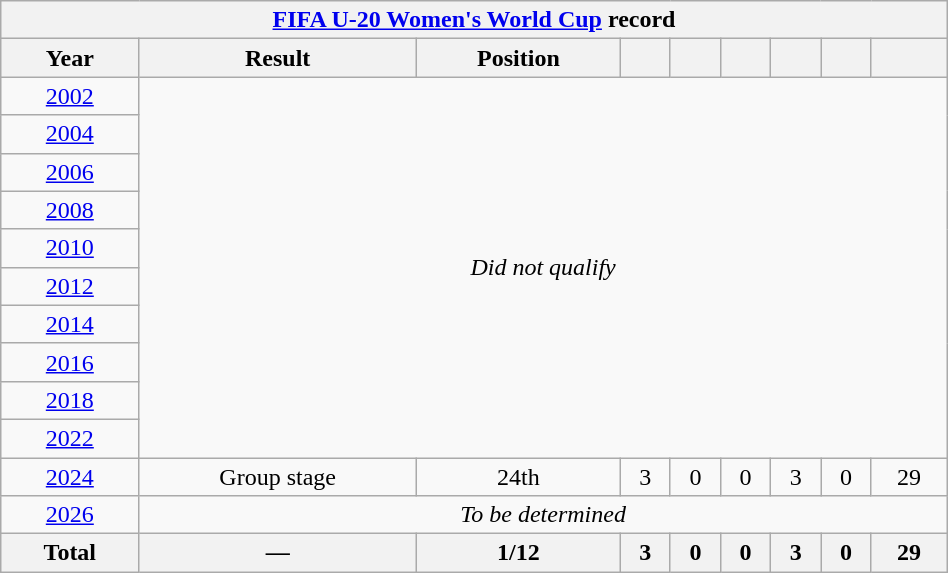<table class="wikitable" style="text-align: center; width:50%;">
<tr>
<th colspan=9><a href='#'>FIFA U-20 Women's World Cup</a> record</th>
</tr>
<tr>
<th>Year</th>
<th>Result</th>
<th>Position</th>
<th></th>
<th></th>
<th></th>
<th></th>
<th></th>
<th></th>
</tr>
<tr>
<td> <a href='#'>2002</a></td>
<td colspan=8 rowspan=10><em>Did not qualify</em></td>
</tr>
<tr>
<td> <a href='#'>2004</a></td>
</tr>
<tr>
<td> <a href='#'>2006</a></td>
</tr>
<tr>
<td> <a href='#'>2008</a></td>
</tr>
<tr>
<td> <a href='#'>2010</a></td>
</tr>
<tr>
<td> <a href='#'>2012</a></td>
</tr>
<tr>
<td> <a href='#'>2014</a></td>
</tr>
<tr>
<td> <a href='#'>2016</a></td>
</tr>
<tr>
<td> <a href='#'>2018</a></td>
</tr>
<tr>
<td> <a href='#'>2022</a></td>
</tr>
<tr>
<td> <a href='#'>2024</a></td>
<td>Group stage</td>
<td>24th</td>
<td>3</td>
<td>0</td>
<td>0</td>
<td>3</td>
<td>0</td>
<td>29</td>
</tr>
<tr>
<td> <a href='#'>2026</a></td>
<td colspan=8><em>To be determined</em></td>
</tr>
<tr>
<th>Total</th>
<th>—</th>
<th>1/12</th>
<th>3</th>
<th>0</th>
<th>0</th>
<th>3</th>
<th>0</th>
<th>29</th>
</tr>
</table>
